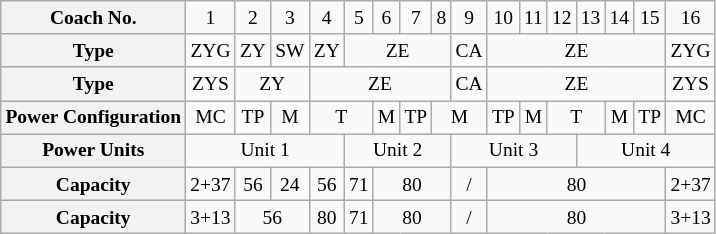<table class="wikitable" style="text-align: center; font-size: small;">
<tr>
<th>Coach No.</th>
<td>1</td>
<td>2</td>
<td>3</td>
<td>4</td>
<td>5</td>
<td>6</td>
<td>7</td>
<td>8</td>
<td>9</td>
<td>10</td>
<td>11</td>
<td>12</td>
<td>13</td>
<td>14</td>
<td>15</td>
<td>16</td>
</tr>
<tr>
<th>Type </th>
<td>ZYG</td>
<td>ZY</td>
<td>SW</td>
<td>ZY</td>
<td colspan=4>ZE</td>
<td>CA</td>
<td colspan=6>ZE</td>
<td>ZYG</td>
</tr>
<tr>
<th>Type </th>
<td>ZYS</td>
<td colspan=2>ZY</td>
<td colspan=5>ZE</td>
<td>CA</td>
<td colspan=6>ZE</td>
<td>ZYS</td>
</tr>
<tr>
<th>Power Configuration</th>
<td>MC</td>
<td>TP</td>
<td>M</td>
<td colspan=2>T</td>
<td>M</td>
<td>TP</td>
<td colspan=2>M</td>
<td>TP</td>
<td>M</td>
<td colspan=2>T</td>
<td>M</td>
<td>TP</td>
<td>MC</td>
</tr>
<tr>
<th>Power Units</th>
<td colspan=4>Unit 1</td>
<td colspan=4>Unit 2</td>
<td colspan=4>Unit 3</td>
<td colspan=4>Unit 4</td>
</tr>
<tr>
<th>Capacity</th>
<td>2+37</td>
<td>56</td>
<td>24</td>
<td>56</td>
<td>71</td>
<td colspan="3">80</td>
<td>/</td>
<td colspan="6">80</td>
<td>2+37</td>
</tr>
<tr>
<th>Capacity</th>
<td>3+13</td>
<td colspan="2">56</td>
<td>80</td>
<td>71</td>
<td colspan="3">80</td>
<td>/</td>
<td colspan="6">80</td>
<td>3+13</td>
</tr>
</table>
